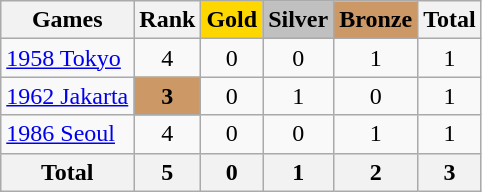<table class="wikitable sortable" style="text-align:center">
<tr>
<th>Games</th>
<th>Rank</th>
<th style="background-color:gold;">Gold</th>
<th style="background-color:silver;">Silver</th>
<th style="background-color:#c96;">Bronze</th>
<th>Total</th>
</tr>
<tr>
<td align=left><a href='#'>1958 Tokyo</a></td>
<td>4</td>
<td>0</td>
<td>0</td>
<td>1</td>
<td>1</td>
</tr>
<tr>
<td align=left><a href='#'>1962 Jakarta</a></td>
<td bgcolor=#c96><strong>3</strong></td>
<td>0</td>
<td>1</td>
<td>0</td>
<td>1</td>
</tr>
<tr>
<td align=left><a href='#'>1986 Seoul</a></td>
<td>4</td>
<td>0</td>
<td>0</td>
<td>1</td>
<td>1</td>
</tr>
<tr>
<th>Total</th>
<th>5</th>
<th>0</th>
<th>1</th>
<th>2</th>
<th>3</th>
</tr>
</table>
